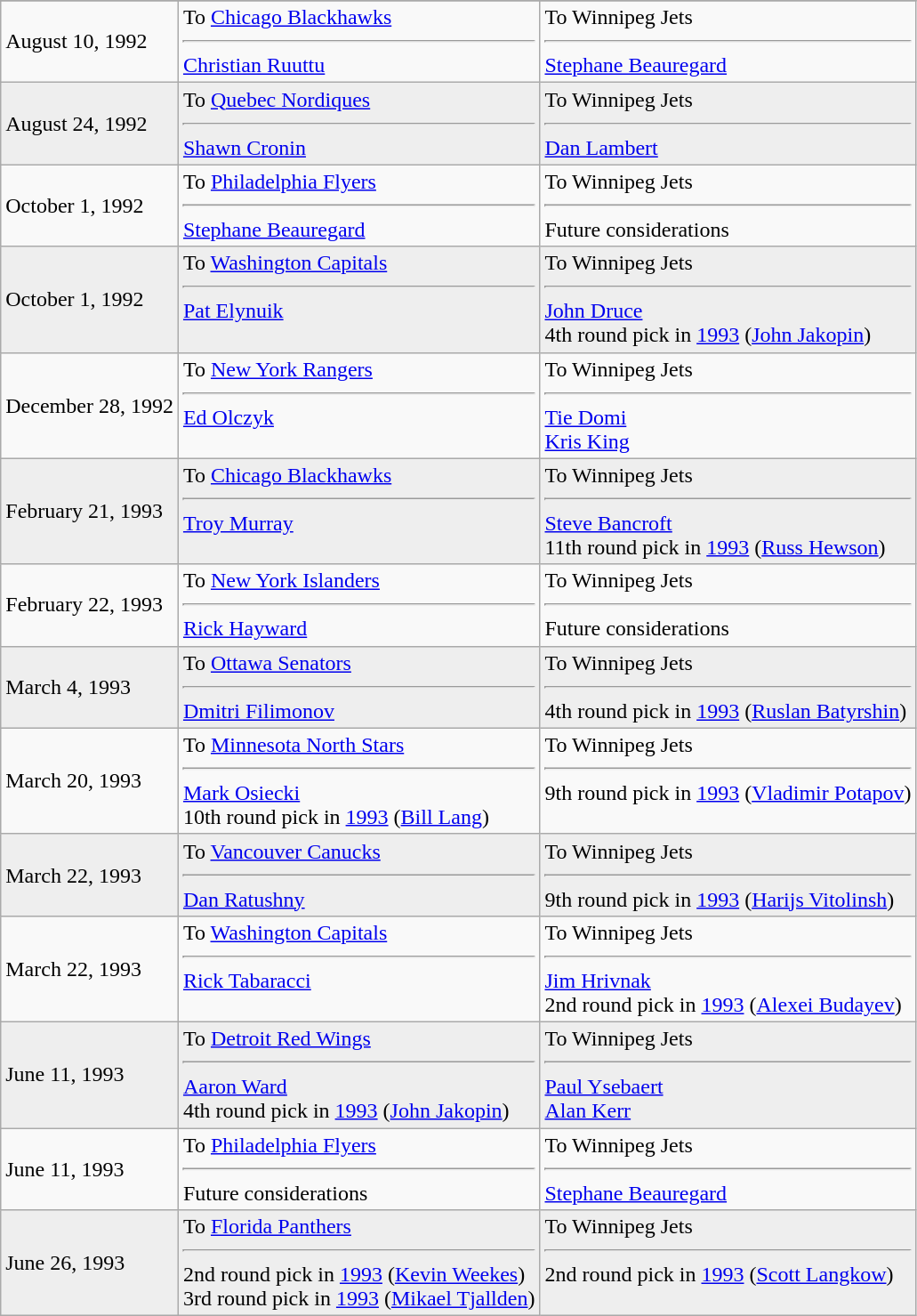<table class="wikitable">
<tr>
</tr>
<tr>
<td>August 10, 1992</td>
<td valign="top">To <a href='#'>Chicago Blackhawks</a><hr><a href='#'>Christian Ruuttu</a></td>
<td valign="top">To Winnipeg Jets<hr><a href='#'>Stephane Beauregard</a></td>
</tr>
<tr bgcolor="#eeeeee">
<td>August 24, 1992</td>
<td valign="top">To <a href='#'>Quebec Nordiques</a><hr><a href='#'>Shawn Cronin</a></td>
<td valign="top">To Winnipeg Jets<hr><a href='#'>Dan Lambert</a></td>
</tr>
<tr>
<td>October 1, 1992</td>
<td valign="top">To <a href='#'>Philadelphia Flyers</a><hr><a href='#'>Stephane Beauregard</a></td>
<td valign="top">To Winnipeg Jets<hr>Future considerations</td>
</tr>
<tr bgcolor="#eeeeee">
<td>October 1, 1992</td>
<td valign="top">To <a href='#'>Washington Capitals</a><hr><a href='#'>Pat Elynuik</a></td>
<td valign="top">To Winnipeg Jets<hr><a href='#'>John Druce</a> <br> 4th round pick in <a href='#'>1993</a> (<a href='#'>John Jakopin</a>)</td>
</tr>
<tr>
<td>December 28, 1992</td>
<td valign="top">To <a href='#'>New York Rangers</a><hr><a href='#'>Ed Olczyk</a></td>
<td valign="top">To Winnipeg Jets<hr><a href='#'>Tie Domi</a> <br> <a href='#'>Kris King</a></td>
</tr>
<tr bgcolor="#eeeeee">
<td>February 21, 1993</td>
<td valign="top">To <a href='#'>Chicago Blackhawks</a><hr><a href='#'>Troy Murray</a></td>
<td valign="top">To Winnipeg Jets<hr><a href='#'>Steve Bancroft</a> <br> 11th round pick in <a href='#'>1993</a> (<a href='#'>Russ Hewson</a>)</td>
</tr>
<tr>
<td>February 22, 1993</td>
<td valign="top">To <a href='#'>New York Islanders</a><hr><a href='#'>Rick Hayward</a></td>
<td valign="top">To Winnipeg Jets<hr>Future considerations</td>
</tr>
<tr bgcolor="#eeeeee">
<td>March 4, 1993</td>
<td valign="top">To <a href='#'>Ottawa Senators</a><hr> <a href='#'>Dmitri Filimonov</a></td>
<td valign="top">To Winnipeg Jets<hr>4th round pick in <a href='#'>1993</a> (<a href='#'>Ruslan Batyrshin</a>)</td>
</tr>
<tr>
<td>March 20, 1993</td>
<td valign="top">To <a href='#'>Minnesota North Stars</a><hr><a href='#'>Mark Osiecki</a> <br> 10th round pick in <a href='#'>1993</a> (<a href='#'>Bill Lang</a>)</td>
<td valign="top">To Winnipeg Jets<hr>9th round pick in <a href='#'>1993</a> (<a href='#'>Vladimir Potapov</a>)</td>
</tr>
<tr bgcolor="#eeeeee">
<td>March 22, 1993</td>
<td valign="top">To <a href='#'>Vancouver Canucks</a><hr><a href='#'>Dan Ratushny</a></td>
<td valign="top">To Winnipeg Jets<hr>9th round pick in <a href='#'>1993</a> (<a href='#'>Harijs Vitolinsh</a>)</td>
</tr>
<tr>
<td>March 22, 1993</td>
<td valign="top">To <a href='#'>Washington Capitals</a><hr><a href='#'>Rick Tabaracci</a></td>
<td valign="top">To Winnipeg Jets<hr><a href='#'>Jim Hrivnak</a> <br> 2nd round pick in <a href='#'>1993</a> (<a href='#'>Alexei Budayev</a>)</td>
</tr>
<tr bgcolor="#eeeeee">
<td>June 11, 1993</td>
<td valign="top">To <a href='#'>Detroit Red Wings</a><hr><a href='#'>Aaron Ward</a> <br> 4th round pick in <a href='#'>1993</a> (<a href='#'>John Jakopin</a>)</td>
<td valign="top">To Winnipeg Jets<hr><a href='#'>Paul Ysebaert</a> <br> <a href='#'>Alan Kerr</a></td>
</tr>
<tr>
<td>June 11, 1993</td>
<td valign="top">To <a href='#'>Philadelphia Flyers</a><hr>Future considerations</td>
<td valign="top">To Winnipeg Jets<hr><a href='#'>Stephane Beauregard</a></td>
</tr>
<tr bgcolor="#eeeeee">
<td>June 26, 1993</td>
<td valign="top">To <a href='#'>Florida Panthers</a><hr>2nd round pick in <a href='#'>1993</a> (<a href='#'>Kevin Weekes</a>) <br> 3rd round pick in <a href='#'>1993</a> (<a href='#'>Mikael Tjallden</a>)</td>
<td valign="top">To Winnipeg Jets<hr>2nd round pick in <a href='#'>1993</a> (<a href='#'>Scott Langkow</a>)</td>
</tr>
</table>
